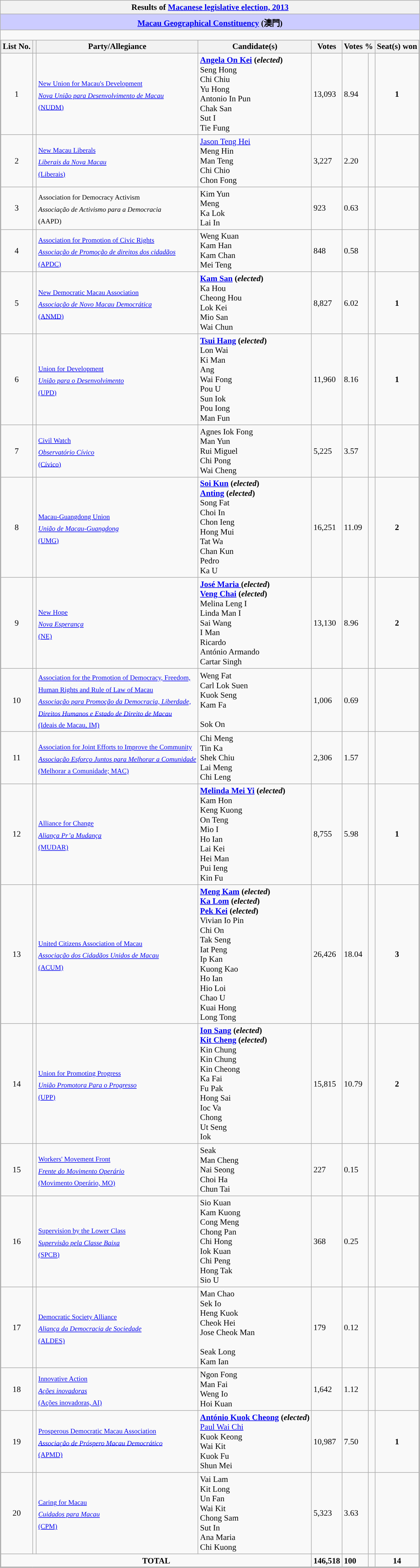<table class="wikitable mw-collapsible" style="font-size:90%">
<tr>
<th colspan ="9">Results of <a href='#'>Macanese legislative election, 2013</a></th>
</tr>
<tr style="text-align:center; background:#ccf; font-weight:bold; vertical-align:bottom;">
<td colspan = "8"><strong><a href='#'>Macau Geographical Constituency</a> (澳門)</strong></td>
</tr>
<tr>
<td style="padding:0; border:none;"><br><table class="wikitable sortable" style="margin:0; width:100%;">
<tr>
<th>List No.</th>
<th class="unsortable"></th>
<th>Party/Allegiance</th>
<th>Candidate(s)</th>
<th>Votes</th>
<th class="unsortable" colspan=2>Votes %</th>
<th>Seat(s) won</th>
</tr>
<tr>
<td style="text-align:center;">1</td>
<td style="background-color:"></td>
<td><sub><a href='#'>New Union for Macau's Development<br><em>Nova União para Desenvolvimento de Macau</em><br>(NUDM)</a></sub></td>
<td><strong><a href='#'>Angela  On Kei</a> (<em>elected</em>)</strong><br> Seng Hong<br> Chi Chiu<br> Yu Hong<br>Antonio  In Pun<br> Chak San<br> Sut I<br> Tie Fung</td>
<td>13,093</td>
<td>8.94</td>
<td><div><div> </div></div></td>
<td style="text-align:center;"><strong>1</strong></td>
</tr>
<tr>
<td style="text-align:center;">2</td>
<td style="background-color:"></td>
<td><sub><a href='#'>New Macau Liberals<br><em>Liberais da Nova Macau</em><br>(Liberais)</a></sub></td>
<td><a href='#'>Jason  Teng Hei</a><br> Meng Hin<br> Man Teng<br> Chi Chio<br> Chon Fong</td>
<td>3,227</td>
<td>2.20</td>
<td><div><div> </div></div></td>
<td style="text-align:center;"></td>
</tr>
<tr>
<td style="text-align:center;">3</td>
<td style="background-color:"></td>
<td><sub>Association for Democracy Activism<br><em>Associação de Activismo para a Democracia</em><br>(AAPD)</sub></td>
<td> Kim Yun<br> Meng<br> Ka Lok<br> Lai In</td>
<td>923</td>
<td>0.63</td>
<td><div><div> </div></div></td>
<td style="text-align:center;"></td>
</tr>
<tr>
<td style="text-align:center;">4</td>
<td style="background-color:"></td>
<td><sub><a href='#'>Association for Promotion of Civic Rights<br><em>Associação de Promoção de direitos dos cidadãos</em><br>(APDC)</a></sub></td>
<td> Weng Kuan<br> Kam Han<br> Kam Chan<br> Mei Teng</td>
<td>848</td>
<td>0.58</td>
<td><div><div> </div></div></td>
<td style="text-align:center;"></td>
</tr>
<tr>
<td style="text-align:center;">5</td>
<td style="background-color:"></td>
<td><sub><a href='#'>New Democratic Macau Association<br><em>Associação de Novo Macau Democrática</em><br>(ANMD)</a></sub></td>
<td><strong><a href='#'> Kam San</a> (<em>elected</em>)</strong><br> Ka Hou<br> Cheong Hou<br> Lok Kei<br> Mio San<br> Wai Chun</td>
<td>8,827</td>
<td>6.02</td>
<td><div><div> </div></div></td>
<td style="text-align:center;"><strong>1</strong></td>
</tr>
<tr>
<td style="text-align:center;">6</td>
<td style="background-color:"></td>
<td><sub><a href='#'>Union for Development<br><em>União para o Desenvolvimento</em><br>(UPD)</a></sub></td>
<td><strong><a href='#'> Tsui Hang</a> (<em>elected</em>)</strong><br> Lon Wai<br> Ki Man<br> Ang<br> Wai Fong<br> Pou U<br> Sun Iok<br> Pou Iong<br> Man Fun</td>
<td>11,960</td>
<td>8.16</td>
<td><div><div> </div></div></td>
<td style="text-align:center;"><strong>1</strong></td>
</tr>
<tr>
<td style="text-align:center;">7</td>
<td style="background-color:"></td>
<td><sub><a href='#'>Civil Watch<br><em>Observatório Cívico</em><br>(Cívico)</a></sub></td>
<td>Agnes  Iok Fong<br> Man Yun<br>Rui Miguel <br> Chi Pong<br> Wai Cheng</td>
<td>5,225</td>
<td>3.57</td>
<td><div><div> </div></div></td>
<td style="text-align:center;"></td>
</tr>
<tr>
<td style="text-align:center;">8</td>
<td style="background-color:"></td>
<td><sub><a href='#'>Macau-Guangdong Union<br><em>União de Macau-Guangdong</em><br>(UMG)</a></sub></td>
<td><strong><a href='#'> Soi Kun</a> (<em>elected</em>)</strong><br><strong><a href='#'> Anting</a> (<em>elected</em>)</strong><br> Song Fat<br> Choi In<br> Chon Ieng<br> Hong Mui<br> Tat Wa<br> Chan Kun<br>Pedro <br> Ka U</td>
<td>16,251</td>
<td>11.09</td>
<td><div><div> </div></div></td>
<td style="text-align:center;"><strong>2</strong></td>
</tr>
<tr>
<td style="text-align:center;">9</td>
<td style="background-color:"></td>
<td><sub><a href='#'>New Hope<br><em>Nova Esperança</em><br>(NE)</a></sub></td>
<td><strong><a href='#'>José Maria </a> (<em>elected</em>)</strong><br><strong><a href='#'> Veng Chai</a> (<em>elected</em>)</strong><br>Melina  Leng I<br>Linda  Man I<br> Sai Wang<br> I Man<br>Ricardo <br>António Armando <br>Cartar Singh </td>
<td>13,130</td>
<td>8.96</td>
<td><div><div> </div></div></td>
<td style="text-align:center;"><strong>2</strong></td>
</tr>
<tr>
<td style="text-align:center;">10</td>
<td style="background-color:"></td>
<td><sub><a href='#'>Association for the Promotion of Democracy, Freedom,<br>Human Rights and Rule of Law of Macau<br><em>Associação para Promoção da Democracia, Liberdade,<br>Direitos Humanos e Estado de Direito de Macau</em><br>(Ideais de Macau, IM)</a></sub></td>
<td> Weng Fat<br>Carl  Lok Suen<br> Kuok Seng<br> Kam Fa<br><br> Sok On</td>
<td>1,006</td>
<td>0.69</td>
<td><div><div> </div></div></td>
<td style="text-align:center;"></td>
</tr>
<tr>
<td style="text-align:center;">11</td>
<td style="background-color:"></td>
<td><sub><a href='#'>Association for Joint Efforts to Improve the Community<br><em>Associação Esforço Juntos para Melhorar a Comunidade</em><br>(Melhorar a Comunidade; MAC)</a></sub></td>
<td> Chi Meng<br> Tin Ka<br> Shek Chiu<br> Lai Meng<br> Chi Leng</td>
<td>2,306</td>
<td>1.57</td>
<td><div><div> </div></div></td>
<td style="text-align:center;"></td>
</tr>
<tr>
<td style="text-align:center;">12</td>
<td style="background-color:"></td>
<td><sub><a href='#'>Alliance for Change<br><em>Aliança Pr’a Mudança</em><br>(MUDAR)</a></sub></td>
<td><strong><a href='#'>Melinda  Mei Yi</a> (<em>elected</em>)</strong><br> Kam Hon<br> Keng Kuong<br> On Teng<br>Mio I <br> Ho Ian<br> Lai Kei<br> Hei Man<br> Pui Ieng<br> Kin Fu</td>
<td>8,755</td>
<td>5.98</td>
<td><div><div> </div></div></td>
<td style="text-align:center;"><strong>1</strong></td>
</tr>
<tr>
<td style="text-align:center;">13</td>
<td style="background-color:"></td>
<td><sub><a href='#'>United Citizens Association of Macau<br><em>Associação dos Cidadãos Unidos de Macau</em><br>(ACUM)</a></sub></td>
<td><strong><a href='#'> Meng Kam</a> (<em>elected</em>)</strong><br><strong><a href='#'> Ka Lom</a> (<em>elected</em>)</strong><br><strong><a href='#'> Pek Kei</a> (<em>elected</em>)</strong><br>Vivian  Io Pin<br> Chi On<br> Tak Seng<br> Iat Peng<br> Ip Kan<br> Kuong Kao<br> Ho Ian<br> Hio Loi<br> Chao U<br> Kuai Hong<br> Long Tong</td>
<td>26,426</td>
<td>18.04</td>
<td><div><div> </div></div></td>
<td style="text-align:center;"><strong>3</strong></td>
</tr>
<tr>
<td style="text-align:center;">14</td>
<td style="background-color:"></td>
<td><sub><a href='#'>Union for Promoting Progress<br><em>União Promotora Para o Progresso</em><br>(UPP)</a></sub></td>
<td><strong><a href='#'> Ion Sang</a> (<em>elected</em>)</strong><br><strong><a href='#'> Kit Cheng</a> (<em>elected</em>)</strong><br> Kin Chung<br> Kin Chung<br> Kin Cheong<br> Ka Fai<br> Fu Pak<br> Hong Sai<br> Ioc Va<br> Chong<br> Ut Seng<br> Iok</td>
<td>15,815</td>
<td>10.79</td>
<td><div><div> </div></div></td>
<td style="text-align:center;"><strong>2</strong></td>
</tr>
<tr>
<td style="text-align:center;">15</td>
<td style="background-color:"></td>
<td><sub><a href='#'>Workers' Movement Front<br><em>Frente do Movimento Operário</em><br>(Movimento Operário, MO)</a></sub></td>
<td> Seak<br> Man Cheng<br> Nai Seong<br> Choi Ha<br> Chun Tai</td>
<td>227</td>
<td>0.15</td>
<td><div><div> </div></div></td>
<td style="text-align:center;"></td>
</tr>
<tr>
<td style="text-align:center;">16</td>
<td style="background-color:"></td>
<td><sub><a href='#'>Supervision by the Lower Class<br><em>Supervisão pela Classe Baixa</em><br>(SPCB)</a></sub></td>
<td> Sio Kuan<br> Kam Kuong<br> Cong Meng<br> Chong Pan<br> Chi Hong<br> Iok Kuan<br> Chi Peng<br> Hong Tak<br> Sio U</td>
<td>368</td>
<td>0.25</td>
<td><div><div> </div></div></td>
<td style="text-align:center;"></td>
</tr>
<tr>
<td style="text-align:center;">17</td>
<td style="background-color:"></td>
<td><sub><a href='#'>Democratic Society Alliance<br><em>Aliança da Democracia de Sociedade</em><br>(ALDES)</a></sub></td>
<td> Man Chao<br> Sek Io<br> Heng Kuok<br> Cheok Hei<br>Jose  Cheok Man<br><br> Seak Long<br> Kam Ian</td>
<td>179</td>
<td>0.12</td>
<td><div><div> </div></div></td>
<td style="text-align:center;"></td>
</tr>
<tr>
<td style="text-align:center;">18</td>
<td style="background-color:"></td>
<td><sub><a href='#'>Innovative Action<br><em>Ações inovadoras</em><br>(Ações inovadoras, AI)</a></sub></td>
<td> Ngon Fong<br> Man Fai<br> Weng Io<br> Hoi Kuan</td>
<td>1,642</td>
<td>1.12</td>
<td><div><div> </div></div></td>
<td style="text-align:center;"></td>
</tr>
<tr>
<td style="text-align:center;">19</td>
<td style="background-color:"></td>
<td><sub><a href='#'>Prosperous Democratic Macau Association<br><em>Associação de Próspero Macau Democrático</em><br>(APMD)</a></sub></td>
<td><strong><a href='#'>António  Kuok Cheong</a> (<em>elected</em>)</strong><br><a href='#'>Paul  Wai Chi</a><br> Kuok Keong<br> Wai Kit<br> Kuok Fu<br> Shun Mei</td>
<td>10,987</td>
<td>7.50</td>
<td><div><div> </div></div></td>
<td style="text-align:center;"><strong>1</strong></td>
</tr>
<tr>
<td style="text-align:center;">20</td>
<td style="background-color:"></td>
<td><sub><a href='#'>Caring for Macau<br><em>Cuidados para Macau</em><br>(CPM)</a></sub></td>
<td> Vai Lam<br> Kit Long<br> Un Fan<br> Wai Kit<br> Chong Sam<br> Sut In<br>Ana Maria <br> Chi Kuong</td>
<td>5,323</td>
<td>3.63</td>
<td><div><div> </div></div></td>
<td style="text-align:center;"></td>
</tr>
<tr>
<td colspan = "4" style="text-align:center;"><strong>TOTAL</strong></td>
<td><strong>146,518</strong></td>
<td><strong>100</strong></td>
<td><div><div> </div></div></td>
<td style="text-align:center;"><strong>14</strong></td>
</tr>
</table>
</td>
</tr>
</table>
